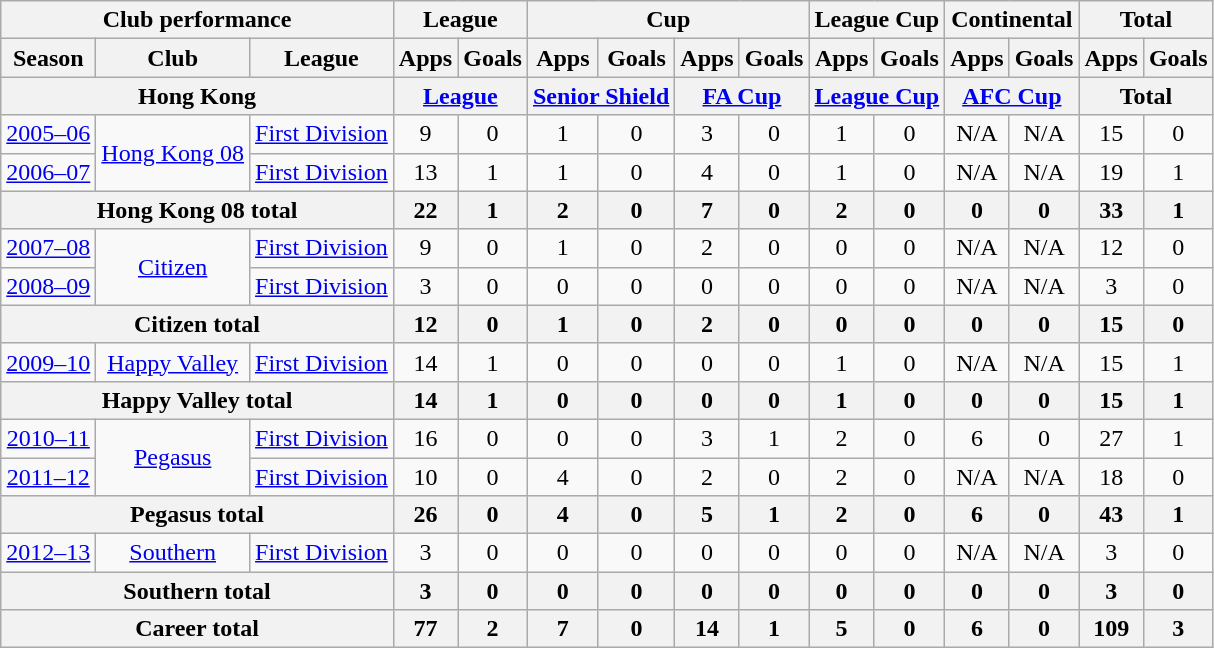<table class="wikitable" style="text-align: center;">
<tr>
<th colspan="3">Club performance</th>
<th colspan="2">League</th>
<th colspan="4">Cup</th>
<th colspan="2">League Cup</th>
<th colspan="2">Continental</th>
<th colspan="2">Total</th>
</tr>
<tr>
<th>Season</th>
<th>Club</th>
<th>League</th>
<th>Apps</th>
<th>Goals</th>
<th>Apps</th>
<th>Goals</th>
<th>Apps</th>
<th>Goals</th>
<th>Apps</th>
<th>Goals</th>
<th>Apps</th>
<th>Goals</th>
<th>Apps</th>
<th>Goals</th>
</tr>
<tr>
<th colspan="3">Hong Kong</th>
<th colspan="2"><a href='#'>League</a></th>
<th colspan="2"><a href='#'>Senior Shield</a></th>
<th colspan="2"><a href='#'>FA Cup</a></th>
<th colspan="2"><a href='#'>League Cup</a></th>
<th colspan="2"><a href='#'>AFC Cup</a></th>
<th colspan="2">Total</th>
</tr>
<tr>
<td><a href='#'>2005–06</a></td>
<td rowspan="2"><a href='#'>Hong Kong 08</a></td>
<td><a href='#'>First Division</a></td>
<td>9</td>
<td>0</td>
<td>1</td>
<td>0</td>
<td>3</td>
<td>0</td>
<td>1</td>
<td>0</td>
<td>N/A</td>
<td>N/A</td>
<td>15</td>
<td>0</td>
</tr>
<tr>
<td><a href='#'>2006–07</a></td>
<td><a href='#'>First Division</a></td>
<td>13</td>
<td>1</td>
<td>1</td>
<td>0</td>
<td>4</td>
<td>0</td>
<td>1</td>
<td>0</td>
<td>N/A</td>
<td>N/A</td>
<td>19</td>
<td>1</td>
</tr>
<tr>
<th colspan="3">Hong Kong 08 total</th>
<th>22</th>
<th>1</th>
<th>2</th>
<th>0</th>
<th>7</th>
<th>0</th>
<th>2</th>
<th>0</th>
<th>0</th>
<th>0</th>
<th>33</th>
<th>1</th>
</tr>
<tr>
<td><a href='#'>2007–08</a></td>
<td rowspan="2"><a href='#'>Citizen</a></td>
<td><a href='#'>First Division</a></td>
<td>9</td>
<td>0</td>
<td>1</td>
<td>0</td>
<td>2</td>
<td>0</td>
<td>0</td>
<td>0</td>
<td>N/A</td>
<td>N/A</td>
<td>12</td>
<td>0</td>
</tr>
<tr>
<td><a href='#'>2008–09</a></td>
<td><a href='#'>First Division</a></td>
<td>3</td>
<td>0</td>
<td>0</td>
<td>0</td>
<td>0</td>
<td>0</td>
<td>0</td>
<td>0</td>
<td>N/A</td>
<td>N/A</td>
<td>3</td>
<td>0</td>
</tr>
<tr>
<th colspan="3">Citizen total</th>
<th>12</th>
<th>0</th>
<th>1</th>
<th>0</th>
<th>2</th>
<th>0</th>
<th>0</th>
<th>0</th>
<th>0</th>
<th>0</th>
<th>15</th>
<th>0</th>
</tr>
<tr>
<td><a href='#'>2009–10</a></td>
<td rowspan="1"><a href='#'>Happy Valley</a></td>
<td><a href='#'>First Division</a></td>
<td>14</td>
<td>1</td>
<td>0</td>
<td>0</td>
<td>0</td>
<td>0</td>
<td>1</td>
<td>0</td>
<td>N/A</td>
<td>N/A</td>
<td>15</td>
<td>1</td>
</tr>
<tr>
<th colspan="3">Happy Valley total</th>
<th>14</th>
<th>1</th>
<th>0</th>
<th>0</th>
<th>0</th>
<th>0</th>
<th>1</th>
<th>0</th>
<th>0</th>
<th>0</th>
<th>15</th>
<th>1</th>
</tr>
<tr>
<td><a href='#'>2010–11</a></td>
<td rowspan="2"><a href='#'>Pegasus</a></td>
<td><a href='#'>First Division</a></td>
<td>16</td>
<td>0</td>
<td>0</td>
<td>0</td>
<td>3</td>
<td>1</td>
<td>2</td>
<td>0</td>
<td>6</td>
<td>0</td>
<td>27</td>
<td>1</td>
</tr>
<tr>
<td><a href='#'>2011–12</a></td>
<td><a href='#'>First Division</a></td>
<td>10</td>
<td>0</td>
<td>4</td>
<td>0</td>
<td>2</td>
<td>0</td>
<td>2</td>
<td>0</td>
<td>N/A</td>
<td>N/A</td>
<td>18</td>
<td>0</td>
</tr>
<tr>
<th colspan="3">Pegasus total</th>
<th>26</th>
<th>0</th>
<th>4</th>
<th>0</th>
<th>5</th>
<th>1</th>
<th>2</th>
<th>0</th>
<th>6</th>
<th>0</th>
<th>43</th>
<th>1</th>
</tr>
<tr>
<td><a href='#'>2012–13</a></td>
<td rowspan="1"><a href='#'>Southern</a></td>
<td><a href='#'>First Division</a></td>
<td>3</td>
<td>0</td>
<td>0</td>
<td>0</td>
<td>0</td>
<td>0</td>
<td>0</td>
<td>0</td>
<td>N/A</td>
<td>N/A</td>
<td>3</td>
<td>0</td>
</tr>
<tr>
<th colspan="3">Southern total</th>
<th>3</th>
<th>0</th>
<th>0</th>
<th>0</th>
<th>0</th>
<th>0</th>
<th>0</th>
<th>0</th>
<th>0</th>
<th>0</th>
<th>3</th>
<th>0</th>
</tr>
<tr>
<th colspan="3">Career total</th>
<th>77</th>
<th>2</th>
<th>7</th>
<th>0</th>
<th>14</th>
<th>1</th>
<th>5</th>
<th>0</th>
<th>6</th>
<th>0</th>
<th>109</th>
<th>3</th>
</tr>
</table>
